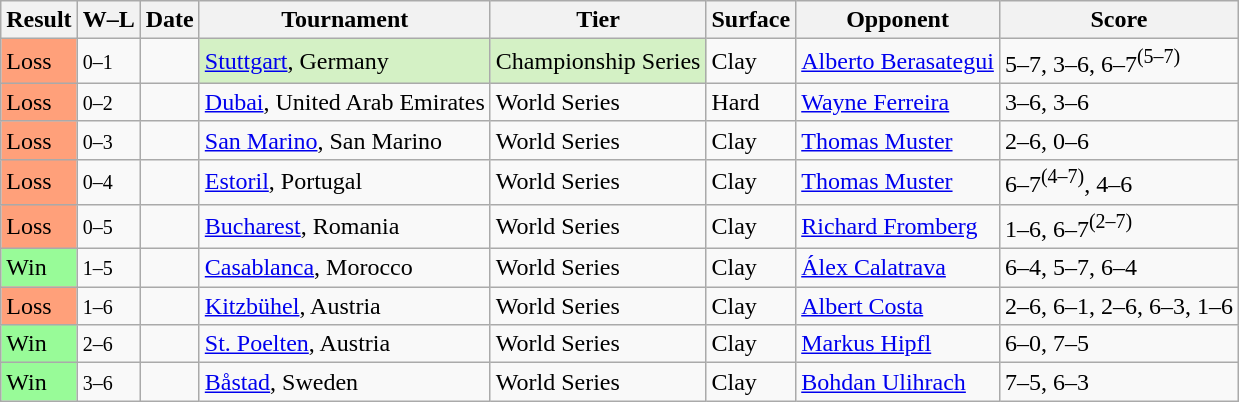<table class="sortable wikitable">
<tr>
<th>Result</th>
<th class="unsortable">W–L</th>
<th>Date</th>
<th>Tournament</th>
<th>Tier</th>
<th>Surface</th>
<th>Opponent</th>
<th class="unsortable">Score</th>
</tr>
<tr>
<td style="background:#ffa07a;">Loss</td>
<td><small>0–1</small></td>
<td><a href='#'></a></td>
<td style="background:#d4f1c5;"><a href='#'>Stuttgart</a>, Germany</td>
<td style="background:#d4f1c5;">Championship Series</td>
<td>Clay</td>
<td> <a href='#'>Alberto Berasategui</a></td>
<td>5–7, 3–6, 6–7<sup>(5–7)</sup></td>
</tr>
<tr>
<td style="background:#ffa07a;">Loss</td>
<td><small>0–2</small></td>
<td><a href='#'></a></td>
<td><a href='#'>Dubai</a>, United Arab Emirates</td>
<td>World Series</td>
<td>Hard</td>
<td> <a href='#'>Wayne Ferreira</a></td>
<td>3–6, 3–6</td>
</tr>
<tr>
<td style="background:#ffa07a;">Loss</td>
<td><small>0–3</small></td>
<td><a href='#'></a></td>
<td><a href='#'>San Marino</a>, San Marino</td>
<td>World Series</td>
<td>Clay</td>
<td> <a href='#'>Thomas Muster</a></td>
<td>2–6, 0–6</td>
</tr>
<tr>
<td style="background:#ffa07a;">Loss</td>
<td><small>0–4</small></td>
<td><a href='#'></a></td>
<td><a href='#'>Estoril</a>, Portugal</td>
<td>World Series</td>
<td>Clay</td>
<td> <a href='#'>Thomas Muster</a></td>
<td>6–7<sup>(4–7)</sup>, 4–6</td>
</tr>
<tr>
<td style="background:#ffa07a;">Loss</td>
<td><small>0–5</small></td>
<td><a href='#'></a></td>
<td><a href='#'>Bucharest</a>, Romania</td>
<td>World Series</td>
<td>Clay</td>
<td> <a href='#'>Richard Fromberg</a></td>
<td>1–6, 6–7<sup>(2–7)</sup></td>
</tr>
<tr>
<td style="background:#98fb98;">Win</td>
<td><small>1–5</small></td>
<td><a href='#'></a></td>
<td><a href='#'>Casablanca</a>, Morocco</td>
<td>World Series</td>
<td>Clay</td>
<td> <a href='#'>Álex Calatrava</a></td>
<td>6–4, 5–7, 6–4</td>
</tr>
<tr>
<td style="background:#ffa07a;">Loss</td>
<td><small>1–6</small></td>
<td><a href='#'></a></td>
<td><a href='#'>Kitzbühel</a>, Austria</td>
<td>World Series</td>
<td>Clay</td>
<td> <a href='#'>Albert Costa</a></td>
<td>2–6, 6–1, 2–6, 6–3, 1–6</td>
</tr>
<tr>
<td style="background:#98fb98;">Win</td>
<td><small>2–6</small></td>
<td><a href='#'></a></td>
<td><a href='#'>St. Poelten</a>, Austria</td>
<td>World Series</td>
<td>Clay</td>
<td> <a href='#'>Markus Hipfl</a></td>
<td>6–0, 7–5</td>
</tr>
<tr>
<td style="background:#98fb98;">Win</td>
<td><small>3–6</small></td>
<td><a href='#'></a></td>
<td><a href='#'>Båstad</a>, Sweden</td>
<td>World Series</td>
<td>Clay</td>
<td> <a href='#'>Bohdan Ulihrach</a></td>
<td>7–5, 6–3</td>
</tr>
</table>
